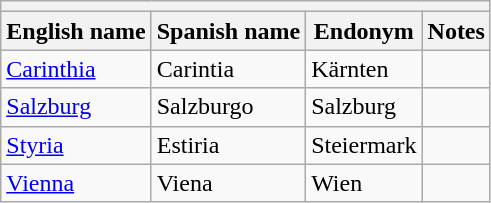<table class="wikitable sortable">
<tr>
<th colspan="4"></th>
</tr>
<tr>
<th>English name</th>
<th>Spanish name</th>
<th>Endonym</th>
<th>Notes</th>
</tr>
<tr>
<td><a href='#'>Carinthia</a></td>
<td>Carintia</td>
<td>Kärnten</td>
<td></td>
</tr>
<tr>
<td><a href='#'>Salzburg</a></td>
<td>Salzburgo</td>
<td>Salzburg</td>
<td></td>
</tr>
<tr>
<td><a href='#'>Styria</a></td>
<td>Estiria</td>
<td>Steiermark</td>
<td></td>
</tr>
<tr>
<td><a href='#'>Vienna</a></td>
<td>Viena</td>
<td>Wien</td>
<td></td>
</tr>
</table>
